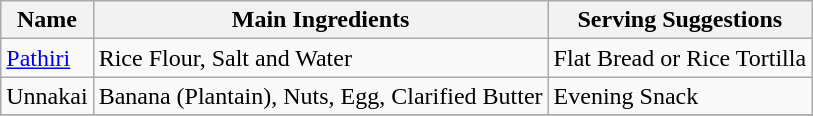<table class="wikitable">
<tr>
<th>Name</th>
<th>Main Ingredients</th>
<th>Serving Suggestions</th>
</tr>
<tr>
<td><a href='#'>Pathiri</a></td>
<td>Rice Flour, Salt and Water</td>
<td>Flat Bread or Rice Tortilla</td>
</tr>
<tr>
<td>Unnakai</td>
<td>Banana (Plantain), Nuts, Egg, Clarified Butter</td>
<td>Evening Snack</td>
</tr>
<tr>
</tr>
</table>
